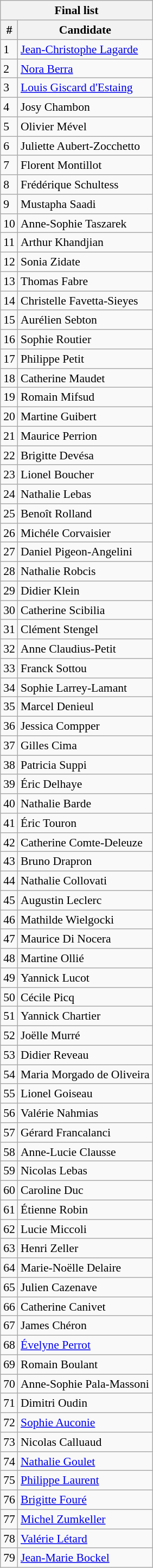<table class="wikitable mw-collapsible mw-collapsed" style="font-size:90%; float:right; padding:5px">
<tr>
<th colspan="2">Final list</th>
</tr>
<tr>
<th>#</th>
<th>Candidate</th>
</tr>
<tr>
<td>1</td>
<td><a href='#'>Jean-Christophe Lagarde</a></td>
</tr>
<tr>
<td>2</td>
<td><a href='#'>Nora Berra</a></td>
</tr>
<tr>
<td>3</td>
<td><a href='#'>Louis Giscard d'Estaing</a></td>
</tr>
<tr>
<td>4</td>
<td>Josy Chambon</td>
</tr>
<tr>
<td>5</td>
<td>Olivier Mével</td>
</tr>
<tr>
<td>6</td>
<td>Juliette Aubert-Zocchetto</td>
</tr>
<tr>
<td>7</td>
<td>Florent Montillot</td>
</tr>
<tr>
<td>8</td>
<td>Frédérique Schultess</td>
</tr>
<tr>
<td>9</td>
<td>Mustapha Saadi</td>
</tr>
<tr>
<td>10</td>
<td>Anne-Sophie Taszarek</td>
</tr>
<tr>
<td>11</td>
<td>Arthur Khandjian</td>
</tr>
<tr>
<td>12</td>
<td>Sonia Zidate</td>
</tr>
<tr>
<td>13</td>
<td>Thomas Fabre</td>
</tr>
<tr>
<td>14</td>
<td>Christelle Favetta-Sieyes</td>
</tr>
<tr>
<td>15</td>
<td>Aurélien Sebton</td>
</tr>
<tr>
<td>16</td>
<td>Sophie Routier</td>
</tr>
<tr>
<td>17</td>
<td>Philippe Petit</td>
</tr>
<tr>
<td>18</td>
<td>Catherine Maudet</td>
</tr>
<tr>
<td>19</td>
<td>Romain Mifsud</td>
</tr>
<tr>
<td>20</td>
<td>Martine Guibert</td>
</tr>
<tr>
<td>21</td>
<td>Maurice Perrion</td>
</tr>
<tr>
<td>22</td>
<td>Brigitte Devésa</td>
</tr>
<tr>
<td>23</td>
<td>Lionel Boucher</td>
</tr>
<tr>
<td>24</td>
<td>Nathalie Lebas</td>
</tr>
<tr>
<td>25</td>
<td>Benoît Rolland</td>
</tr>
<tr>
<td>26</td>
<td>Michéle Corvaisier</td>
</tr>
<tr>
<td>27</td>
<td>Daniel Pigeon-Angelini</td>
</tr>
<tr>
<td>28</td>
<td>Nathalie Robcis</td>
</tr>
<tr>
<td>29</td>
<td>Didier Klein</td>
</tr>
<tr>
<td>30</td>
<td>Catherine Scibilia</td>
</tr>
<tr>
<td>31</td>
<td>Clément Stengel</td>
</tr>
<tr>
<td>32</td>
<td>Anne Claudius-Petit</td>
</tr>
<tr>
<td>33</td>
<td>Franck Sottou</td>
</tr>
<tr>
<td>34</td>
<td>Sophie Larrey-Lamant</td>
</tr>
<tr>
<td>35</td>
<td>Marcel Denieul</td>
</tr>
<tr>
<td>36</td>
<td>Jessica Compper</td>
</tr>
<tr>
<td>37</td>
<td>Gilles Cima</td>
</tr>
<tr>
<td>38</td>
<td>Patricia Suppi</td>
</tr>
<tr>
<td>39</td>
<td>Éric Delhaye</td>
</tr>
<tr>
<td>40</td>
<td>Nathalie Barde</td>
</tr>
<tr>
<td>41</td>
<td>Éric Touron</td>
</tr>
<tr>
<td>42</td>
<td>Catherine Comte-Deleuze</td>
</tr>
<tr>
<td>43</td>
<td>Bruno Drapron</td>
</tr>
<tr>
<td>44</td>
<td>Nathalie Collovati</td>
</tr>
<tr>
<td>45</td>
<td>Augustin Leclerc</td>
</tr>
<tr>
<td>46</td>
<td>Mathilde Wielgocki</td>
</tr>
<tr>
<td>47</td>
<td>Maurice Di Nocera</td>
</tr>
<tr>
<td>48</td>
<td>Martine Ollié</td>
</tr>
<tr>
<td>49</td>
<td>Yannick Lucot</td>
</tr>
<tr>
<td>50</td>
<td>Cécile Picq</td>
</tr>
<tr>
<td>51</td>
<td>Yannick Chartier</td>
</tr>
<tr>
<td>52</td>
<td>Joëlle Murré</td>
</tr>
<tr>
<td>53</td>
<td>Didier Reveau</td>
</tr>
<tr>
<td>54</td>
<td>Maria Morgado de Oliveira</td>
</tr>
<tr>
<td>55</td>
<td>Lionel Goiseau</td>
</tr>
<tr>
<td>56</td>
<td>Valérie Nahmias</td>
</tr>
<tr>
<td>57</td>
<td>Gérard Francalanci</td>
</tr>
<tr>
<td>58</td>
<td>Anne-Lucie Clausse</td>
</tr>
<tr>
<td>59</td>
<td>Nicolas Lebas</td>
</tr>
<tr>
<td>60</td>
<td>Caroline Duc</td>
</tr>
<tr>
<td>61</td>
<td>Étienne Robin</td>
</tr>
<tr>
<td>62</td>
<td>Lucie Miccoli</td>
</tr>
<tr>
<td>63</td>
<td>Henri Zeller</td>
</tr>
<tr>
<td>64</td>
<td>Marie-Noëlle Delaire</td>
</tr>
<tr>
<td>65</td>
<td>Julien Cazenave</td>
</tr>
<tr>
<td>66</td>
<td>Catherine Canivet</td>
</tr>
<tr>
<td>67</td>
<td>James Chéron</td>
</tr>
<tr>
<td>68</td>
<td><a href='#'>Évelyne Perrot</a></td>
</tr>
<tr>
<td>69</td>
<td>Romain Boulant</td>
</tr>
<tr>
<td>70</td>
<td>Anne-Sophie Pala-Massoni</td>
</tr>
<tr>
<td>71</td>
<td>Dimitri Oudin</td>
</tr>
<tr>
<td>72</td>
<td><a href='#'>Sophie Auconie</a></td>
</tr>
<tr>
<td>73</td>
<td>Nicolas Calluaud</td>
</tr>
<tr>
<td>74</td>
<td><a href='#'>Nathalie Goulet</a></td>
</tr>
<tr>
<td>75</td>
<td><a href='#'>Philippe Laurent</a></td>
</tr>
<tr>
<td>76</td>
<td><a href='#'>Brigitte Fouré</a></td>
</tr>
<tr>
<td>77</td>
<td><a href='#'>Michel Zumkeller</a></td>
</tr>
<tr>
<td>78</td>
<td><a href='#'>Valérie Létard</a></td>
</tr>
<tr>
<td>79</td>
<td><a href='#'>Jean-Marie Bockel</a></td>
</tr>
</table>
